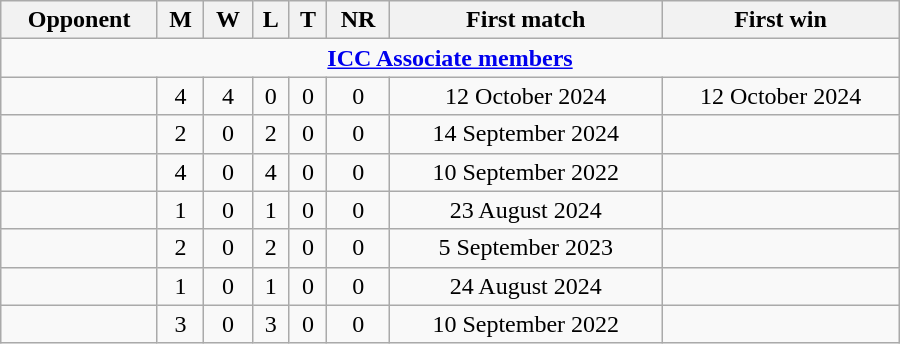<table class="wikitable" style="text-align: center; width: 600px;">
<tr>
<th>Opponent</th>
<th>M</th>
<th>W</th>
<th>L</th>
<th>T</th>
<th>NR</th>
<th>First match</th>
<th>First win</th>
</tr>
<tr>
<td colspan="8" style="text-align: center;"><strong><a href='#'>ICC Associate members</a></strong></td>
</tr>
<tr>
<td align=left></td>
<td>4</td>
<td>4</td>
<td>0</td>
<td>0</td>
<td>0</td>
<td>12 October 2024</td>
<td>12 October 2024</td>
</tr>
<tr>
<td align=left></td>
<td>2</td>
<td>0</td>
<td>2</td>
<td>0</td>
<td>0</td>
<td>14 September 2024</td>
<td></td>
</tr>
<tr>
<td align=left></td>
<td>4</td>
<td>0</td>
<td>4</td>
<td>0</td>
<td>0</td>
<td>10 September 2022</td>
<td></td>
</tr>
<tr>
<td align=left></td>
<td>1</td>
<td>0</td>
<td>1</td>
<td>0</td>
<td>0</td>
<td>23 August 2024</td>
<td></td>
</tr>
<tr>
<td align=left></td>
<td>2</td>
<td>0</td>
<td>2</td>
<td>0</td>
<td>0</td>
<td>5 September 2023</td>
<td></td>
</tr>
<tr>
<td align=left></td>
<td>1</td>
<td>0</td>
<td>1</td>
<td>0</td>
<td>0</td>
<td>24 August 2024</td>
<td></td>
</tr>
<tr>
<td align=left></td>
<td>3</td>
<td>0</td>
<td>3</td>
<td>0</td>
<td>0</td>
<td>10 September 2022</td>
<td></td>
</tr>
</table>
